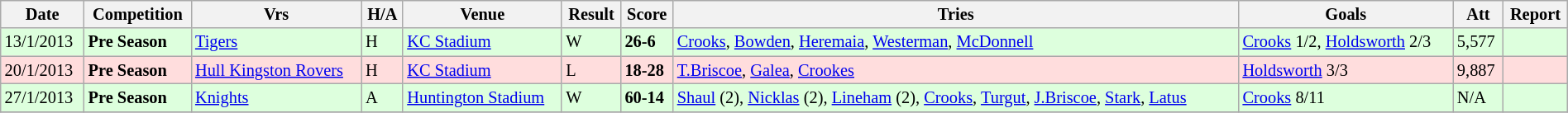<table class="wikitable" style="font-size:85%;" width="100%">
<tr>
<th>Date</th>
<th>Competition</th>
<th>Vrs</th>
<th>H/A</th>
<th>Venue</th>
<th>Result</th>
<th>Score</th>
<th>Tries</th>
<th>Goals</th>
<th>Att</th>
<th>Report</th>
</tr>
<tr style="background:#ddffdd;" width=20 | >
<td>13/1/2013</td>
<td><strong>Pre Season</strong></td>
<td><a href='#'>Tigers</a></td>
<td>H</td>
<td><a href='#'>KC Stadium</a></td>
<td>W</td>
<td><strong>26-6</strong></td>
<td><a href='#'>Crooks</a>, <a href='#'>Bowden</a>, <a href='#'>Heremaia</a>, <a href='#'>Westerman</a>, <a href='#'>McDonnell</a></td>
<td><a href='#'>Crooks</a> 1/2, <a href='#'>Holdsworth</a> 2/3</td>
<td>5,577</td>
<td></td>
</tr>
<tr style="background:#ffdddd;" width=20 | >
<td>20/1/2013</td>
<td><strong>Pre Season</strong></td>
<td><a href='#'>Hull Kingston Rovers</a></td>
<td>H</td>
<td><a href='#'>KC Stadium</a></td>
<td>L</td>
<td><strong>18-28</strong></td>
<td><a href='#'>T.Briscoe</a>, <a href='#'>Galea</a>, <a href='#'>Crookes</a></td>
<td><a href='#'>Holdsworth</a> 3/3</td>
<td>9,887</td>
<td></td>
</tr>
<tr style="background:#ddffdd;" width=20 | >
<td>27/1/2013</td>
<td><strong>Pre Season</strong></td>
<td><a href='#'>Knights</a></td>
<td>A</td>
<td><a href='#'>Huntington Stadium</a></td>
<td>W</td>
<td><strong>60-14</strong></td>
<td><a href='#'>Shaul</a> (2), <a href='#'>Nicklas</a> (2), <a href='#'>Lineham</a> (2), <a href='#'>Crooks</a>, <a href='#'>Turgut</a>, <a href='#'>J.Briscoe</a>, <a href='#'>Stark</a>, <a href='#'>Latus</a></td>
<td><a href='#'>Crooks</a> 8/11</td>
<td>N/A</td>
<td></td>
</tr>
<tr>
</tr>
</table>
